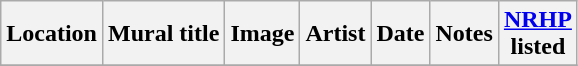<table class="wikitable sortable">
<tr>
<th>Location</th>
<th>Mural title</th>
<th>Image</th>
<th>Artist</th>
<th>Date</th>
<th>Notes</th>
<th><a href='#'>NRHP</a><br>listed</th>
</tr>
<tr>
</tr>
</table>
